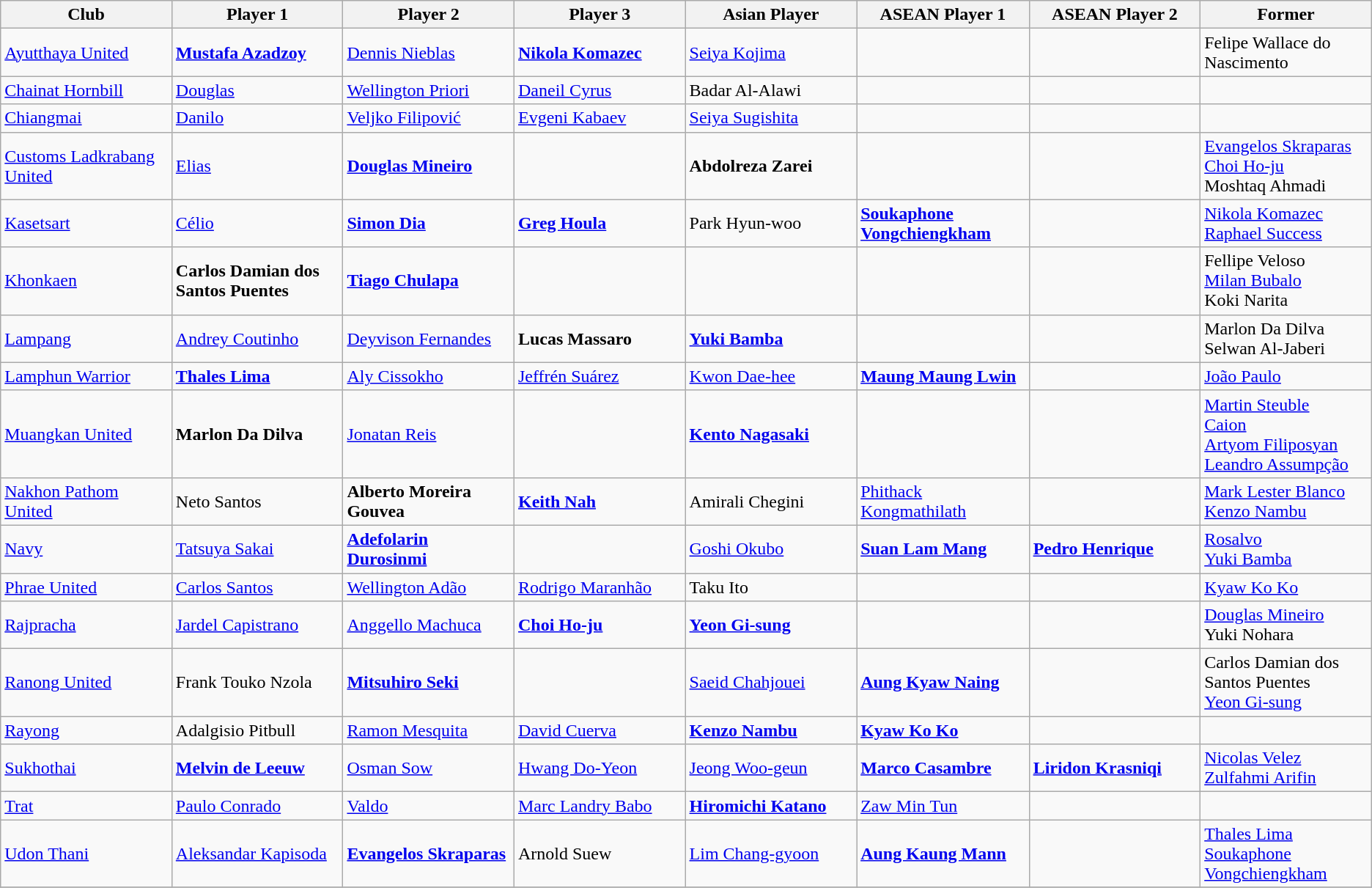<table class="wikitable sortable" style="font-size:100%;">
<tr>
<th style="width:10%">Club</th>
<th style="width:10%">Player 1</th>
<th style="width:10%">Player 2</th>
<th style="width:10%">Player 3</th>
<th style="width:10%">Asian Player</th>
<th style="width:10%">ASEAN Player 1</th>
<th style="width:10%">ASEAN Player 2</th>
<th style="width:10%">Former</th>
</tr>
<tr>
<td><a href='#'>Ayutthaya United</a></td>
<td><strong>  <a href='#'>Mustafa Azadzoy</a> </strong></td>
<td> <a href='#'>Dennis Nieblas</a></td>
<td><strong>  <a href='#'>Nikola Komazec</a> </strong></td>
<td> <a href='#'>Seiya Kojima</a></td>
<td></td>
<td></td>
<td> Felipe Wallace do Nascimento</td>
</tr>
<tr>
<td><a href='#'>Chainat Hornbill</a></td>
<td> <a href='#'>Douglas</a></td>
<td> <a href='#'>Wellington Priori</a></td>
<td> <a href='#'>Daneil Cyrus</a></td>
<td> Badar Al-Alawi</td>
<td></td>
<td></td>
<td></td>
</tr>
<tr>
<td><a href='#'>Chiangmai</a></td>
<td> <a href='#'>Danilo</a></td>
<td> <a href='#'>Veljko Filipović</a></td>
<td> <a href='#'>Evgeni Kabaev</a></td>
<td> <a href='#'>Seiya Sugishita</a></td>
<td></td>
<td></td>
<td></td>
</tr>
<tr>
<td><a href='#'>Customs Ladkrabang United</a></td>
<td> <a href='#'>Elias</a></td>
<td><strong> <a href='#'>Douglas Mineiro</a></strong></td>
<td></td>
<td><strong> Abdolreza Zarei</strong></td>
<td></td>
<td></td>
<td> <a href='#'>Evangelos Skraparas</a> <br>  <a href='#'>Choi Ho-ju</a> <br>  Moshtaq Ahmadi</td>
</tr>
<tr>
<td><a href='#'>Kasetsart</a></td>
<td> <a href='#'>Célio</a></td>
<td><strong> <a href='#'>Simon Dia</a></strong></td>
<td><strong> <a href='#'>Greg Houla</a></strong></td>
<td> Park Hyun-woo</td>
<td><strong> <a href='#'>Soukaphone Vongchiengkham</a></strong></td>
<td></td>
<td> <a href='#'>Nikola Komazec</a> <br>  <a href='#'>Raphael Success</a></td>
</tr>
<tr>
<td><a href='#'>Khonkaen</a></td>
<td><strong> Carlos Damian dos Santos Puentes</strong></td>
<td><strong> <a href='#'>Tiago Chulapa</a></strong></td>
<td></td>
<td></td>
<td></td>
<td></td>
<td> Fellipe Veloso <br>  <a href='#'>Milan Bubalo</a> <br>  Koki Narita</td>
</tr>
<tr>
<td><a href='#'>Lampang</a></td>
<td> <a href='#'>Andrey Coutinho</a></td>
<td> <a href='#'>Deyvison Fernandes</a></td>
<td><strong> Lucas Massaro</strong></td>
<td><strong> <a href='#'>Yuki Bamba</a></strong></td>
<td></td>
<td></td>
<td> Marlon Da Dilva <br>  Selwan Al-Jaberi</td>
</tr>
<tr>
<td><a href='#'>Lamphun Warrior</a></td>
<td><strong> <a href='#'>Thales Lima</a></strong></td>
<td> <a href='#'>Aly Cissokho</a></td>
<td> <a href='#'>Jeffrén Suárez</a></td>
<td> <a href='#'>Kwon Dae-hee</a></td>
<td> <strong><a href='#'>Maung Maung Lwin</a></strong></td>
<td></td>
<td> <a href='#'>João Paulo</a></td>
</tr>
<tr>
<td><a href='#'>Muangkan United</a></td>
<td> <strong>Marlon Da Dilva</strong></td>
<td> <a href='#'>Jonatan Reis</a></td>
<td></td>
<td> <strong><a href='#'>Kento Nagasaki</a></strong></td>
<td></td>
<td></td>
<td> <a href='#'>Martin Steuble</a> <br>  <a href='#'>Caion</a> <br>  <a href='#'>Artyom Filiposyan</a> <br>  <a href='#'>Leandro Assumpção</a></td>
</tr>
<tr>
<td><a href='#'>Nakhon Pathom United</a></td>
<td> Neto Santos</td>
<td> <strong>Alberto Moreira Gouvea</strong></td>
<td> <strong><a href='#'>Keith Nah</a></strong></td>
<td> Amirali Chegini</td>
<td> <a href='#'>Phithack Kongmathilath</a></td>
<td></td>
<td> <a href='#'>Mark Lester Blanco</a><br> <a href='#'>Kenzo Nambu</a></td>
</tr>
<tr>
<td><a href='#'>Navy</a></td>
<td> <a href='#'>Tatsuya Sakai</a></td>
<td> <strong><a href='#'>Adefolarin Durosinmi</a></strong></td>
<td></td>
<td> <a href='#'>Goshi Okubo</a></td>
<td> <strong><a href='#'>Suan Lam Mang</a></strong></td>
<td> <strong><a href='#'>Pedro Henrique</a></strong></td>
<td> <a href='#'>Rosalvo</a> <br>  <a href='#'>Yuki Bamba</a></td>
</tr>
<tr>
<td><a href='#'>Phrae United</a></td>
<td> <a href='#'>Carlos Santos</a></td>
<td> <a href='#'>Wellington Adão</a></td>
<td> <a href='#'>Rodrigo Maranhão</a></td>
<td> Taku Ito</td>
<td></td>
<td></td>
<td> <a href='#'>Kyaw Ko Ko</a></td>
</tr>
<tr>
<td><a href='#'>Rajpracha</a></td>
<td> <a href='#'>Jardel Capistrano</a></td>
<td> <a href='#'>Anggello Machuca</a></td>
<td><strong> <a href='#'>Choi Ho-ju</a> </strong></td>
<td><strong> <a href='#'>Yeon Gi-sung</a> </strong></td>
<td></td>
<td></td>
<td> <a href='#'>Douglas Mineiro</a><br> Yuki Nohara</td>
</tr>
<tr>
<td><a href='#'>Ranong United</a></td>
<td> Frank Touko Nzola</td>
<td> <strong><a href='#'>Mitsuhiro Seki</a></strong></td>
<td></td>
<td> <a href='#'>Saeid Chahjouei</a></td>
<td> <strong><a href='#'>Aung Kyaw Naing</a></strong></td>
<td></td>
<td> Carlos Damian dos Santos Puentes <br> <a href='#'>Yeon Gi-sung</a></td>
</tr>
<tr>
<td><a href='#'>Rayong</a></td>
<td> Adalgisio Pitbull</td>
<td> <a href='#'>Ramon Mesquita</a></td>
<td> <a href='#'>David Cuerva</a></td>
<td><strong> <a href='#'>Kenzo Nambu</a></strong></td>
<td><strong> <a href='#'>Kyaw Ko Ko</a></strong></td>
<td></td>
<td></td>
</tr>
<tr>
<td><a href='#'>Sukhothai</a></td>
<td><strong> <a href='#'>Melvin de Leeuw</a></strong></td>
<td> <a href='#'>Osman Sow</a></td>
<td> <a href='#'>Hwang Do-Yeon</a></td>
<td> <a href='#'>Jeong Woo-geun</a></td>
<td><strong> <a href='#'>Marco Casambre</a></strong></td>
<td><strong> <a href='#'>Liridon Krasniqi</a></strong></td>
<td> <a href='#'>Nicolas Velez</a> <br>  <a href='#'>Zulfahmi Arifin</a></td>
</tr>
<tr>
<td><a href='#'>Trat</a></td>
<td> <a href='#'>Paulo Conrado</a></td>
<td> <a href='#'>Valdo</a></td>
<td> <a href='#'>Marc Landry Babo</a></td>
<td> <strong><a href='#'>Hiromichi Katano</a></strong></td>
<td> <a href='#'>Zaw Min Tun</a></td>
<td></td>
<td></td>
</tr>
<tr>
<td><a href='#'>Udon Thani</a></td>
<td> <a href='#'>Aleksandar Kapisoda</a></td>
<td><strong> <a href='#'>Evangelos Skraparas</a></strong></td>
<td> Arnold Suew</td>
<td> <a href='#'>Lim Chang-gyoon</a></td>
<td><strong> <a href='#'>Aung Kaung Mann</a></strong></td>
<td></td>
<td> <a href='#'>Thales Lima</a> <br>  <a href='#'>Soukaphone Vongchiengkham</a></td>
</tr>
<tr>
</tr>
</table>
